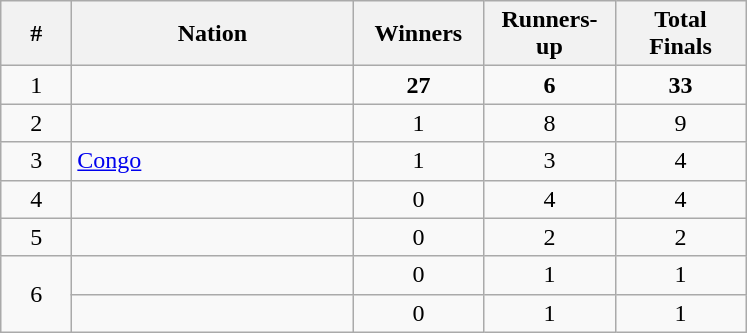<table class="wikitable">
<tr>
<th width=40>#</th>
<th width=180>Nation</th>
<th width=80>Winners</th>
<th width=80>Runners-up</th>
<th width=80>Total Finals</th>
</tr>
<tr>
<td align=center>1</td>
<td></td>
<td align=center><strong>27</strong></td>
<td align=center><strong>6</strong></td>
<td align=center><strong>33</strong></td>
</tr>
<tr>
<td align=center>2</td>
<td></td>
<td align=center>1</td>
<td align=center>8</td>
<td align=center>9</td>
</tr>
<tr>
<td align=center>3</td>
<td> <a href='#'>Congo</a></td>
<td align=center>1</td>
<td align=center>3</td>
<td align=center>4</td>
</tr>
<tr>
<td align=center>4</td>
<td></td>
<td align=center>0</td>
<td align=center>4</td>
<td align=center>4</td>
</tr>
<tr>
<td align=center>5</td>
<td></td>
<td align=center>0</td>
<td align=center>2</td>
<td align=center>2</td>
</tr>
<tr>
<td align=center rowspan=2>6</td>
<td></td>
<td align=center>0</td>
<td align=center>1</td>
<td align=center>1</td>
</tr>
<tr>
<td></td>
<td align=center>0</td>
<td align=center>1</td>
<td align=center>1</td>
</tr>
</table>
